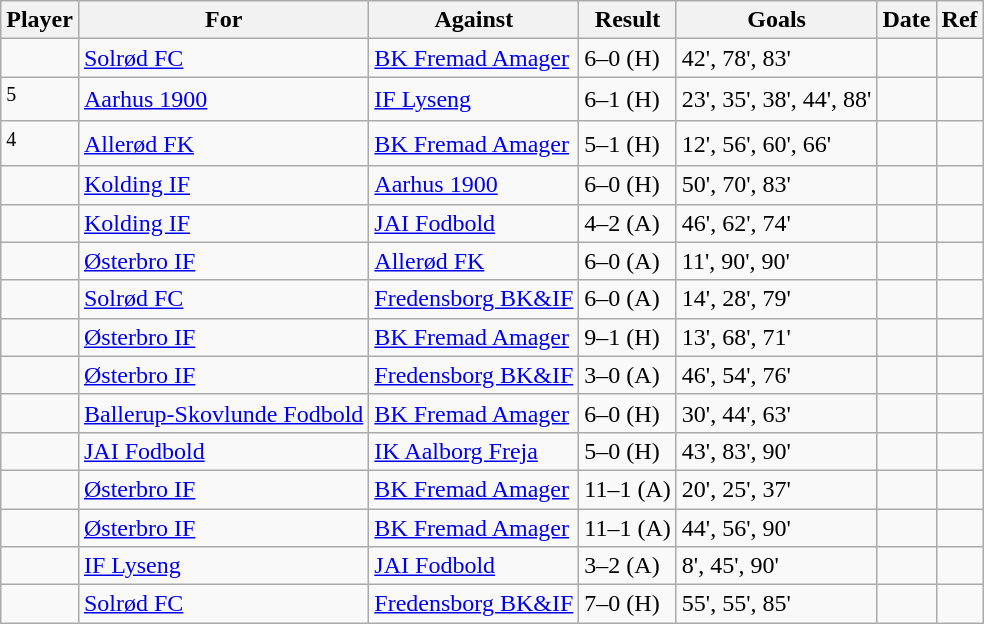<table class="wikitable">
<tr>
<th>Player</th>
<th>For</th>
<th>Against</th>
<th>Result</th>
<th>Goals</th>
<th>Date</th>
<th>Ref</th>
</tr>
<tr>
<td> </td>
<td><a href='#'>Solrød FC</a></td>
<td><a href='#'>BK Fremad Amager</a></td>
<td>6–0 (H)</td>
<td>42', 78', 83'</td>
<td></td>
<td></td>
</tr>
<tr>
<td> <sup>5</sup></td>
<td><a href='#'>Aarhus 1900</a></td>
<td><a href='#'>IF Lyseng</a></td>
<td>6–1 (H)</td>
<td>23', 35', 38', 44', 88'</td>
<td></td>
<td></td>
</tr>
<tr>
<td> <sup>4</sup></td>
<td><a href='#'>Allerød FK</a></td>
<td><a href='#'>BK Fremad Amager</a></td>
<td>5–1 (H)</td>
<td>12', 56', 60', 66'</td>
<td></td>
<td></td>
</tr>
<tr>
<td> </td>
<td><a href='#'>Kolding IF</a></td>
<td><a href='#'>Aarhus 1900</a></td>
<td>6–0 (H)</td>
<td>50', 70', 83'</td>
<td></td>
<td></td>
</tr>
<tr>
<td> </td>
<td><a href='#'>Kolding IF</a></td>
<td><a href='#'>JAI Fodbold</a></td>
<td>4–2 (A)</td>
<td>46', 62', 74'</td>
<td></td>
<td></td>
</tr>
<tr>
<td> </td>
<td><a href='#'>Østerbro IF</a></td>
<td><a href='#'>Allerød FK</a></td>
<td>6–0 (A)</td>
<td>11', 90', 90'</td>
<td></td>
<td></td>
</tr>
<tr>
<td> </td>
<td><a href='#'>Solrød FC</a></td>
<td><a href='#'>Fredensborg BK&IF</a></td>
<td>6–0 (A)</td>
<td>14', 28', 79'</td>
<td></td>
<td></td>
</tr>
<tr>
<td> </td>
<td><a href='#'>Østerbro IF</a></td>
<td><a href='#'>BK Fremad Amager</a></td>
<td>9–1 (H)</td>
<td>13', 68', 71'</td>
<td></td>
<td></td>
</tr>
<tr>
<td> </td>
<td><a href='#'>Østerbro IF</a></td>
<td><a href='#'>Fredensborg BK&IF</a></td>
<td>3–0 (A)</td>
<td>46', 54', 76'</td>
<td></td>
<td></td>
</tr>
<tr>
<td> </td>
<td><a href='#'>Ballerup-Skovlunde Fodbold</a></td>
<td><a href='#'>BK Fremad Amager</a></td>
<td>6–0 (H)</td>
<td>30', 44', 63'</td>
<td></td>
<td></td>
</tr>
<tr>
<td> </td>
<td><a href='#'>JAI Fodbold</a></td>
<td><a href='#'>IK Aalborg Freja</a></td>
<td>5–0 (H)</td>
<td>43', 83', 90'</td>
<td></td>
<td></td>
</tr>
<tr>
<td> </td>
<td><a href='#'>Østerbro IF</a></td>
<td><a href='#'>BK Fremad Amager</a></td>
<td>11–1 (A)</td>
<td>20', 25', 37'</td>
<td></td>
<td></td>
</tr>
<tr>
<td> </td>
<td><a href='#'>Østerbro IF</a></td>
<td><a href='#'>BK Fremad Amager</a></td>
<td>11–1 (A)</td>
<td>44', 56', 90'</td>
<td></td>
<td></td>
</tr>
<tr>
<td> </td>
<td><a href='#'>IF Lyseng</a></td>
<td><a href='#'>JAI Fodbold</a></td>
<td>3–2 (A)</td>
<td>8', 45', 90'</td>
<td></td>
<td></td>
</tr>
<tr>
<td> </td>
<td><a href='#'>Solrød FC</a></td>
<td><a href='#'>Fredensborg BK&IF</a></td>
<td>7–0 (H)</td>
<td>55', 55', 85'</td>
<td></td>
<td></td>
</tr>
</table>
